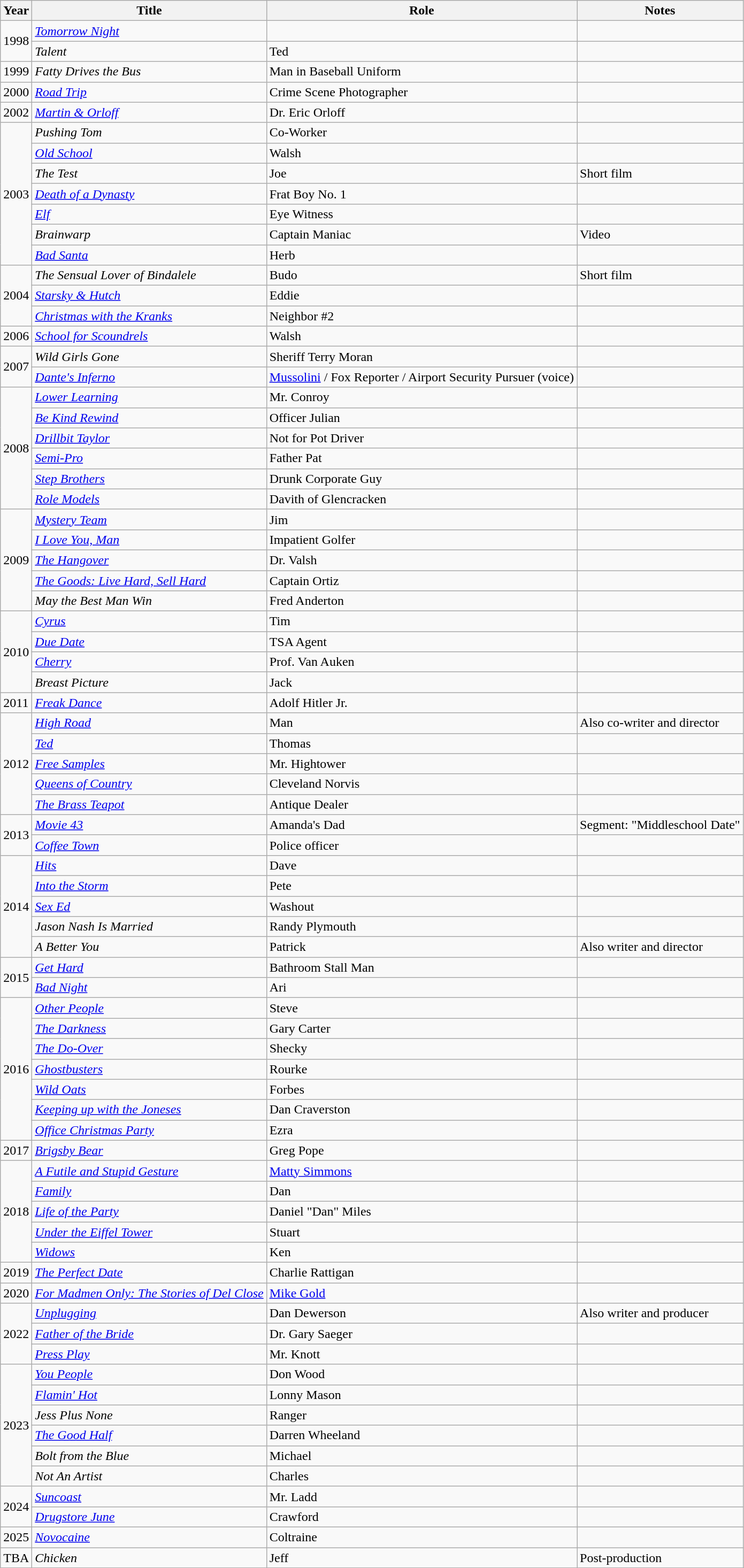<table class="wikitable sortable">
<tr>
<th>Year</th>
<th>Title</th>
<th>Role</th>
<th class="unsortable">Notes</th>
</tr>
<tr>
<td rowspan="2">1998</td>
<td><em><a href='#'>Tomorrow Night</a></em></td>
<td></td>
<td></td>
</tr>
<tr>
<td><em>Talent</em></td>
<td>Ted</td>
<td></td>
</tr>
<tr>
<td>1999</td>
<td><em>Fatty Drives the Bus</em></td>
<td>Man in Baseball Uniform</td>
<td></td>
</tr>
<tr>
<td>2000</td>
<td><em><a href='#'>Road Trip</a></em></td>
<td>Crime Scene Photographer</td>
<td></td>
</tr>
<tr>
<td>2002</td>
<td><em><a href='#'>Martin & Orloff</a></em></td>
<td>Dr. Eric Orloff</td>
<td></td>
</tr>
<tr>
<td rowspan="7">2003</td>
<td><em>Pushing Tom</em></td>
<td>Co-Worker</td>
<td></td>
</tr>
<tr>
<td><em><a href='#'>Old School</a></em></td>
<td>Walsh</td>
<td></td>
</tr>
<tr>
<td><em>The Test</em></td>
<td>Joe</td>
<td>Short film</td>
</tr>
<tr>
<td><em><a href='#'>Death of a Dynasty</a></em></td>
<td>Frat Boy No. 1</td>
<td></td>
</tr>
<tr>
<td><em><a href='#'>Elf</a></em></td>
<td>Eye Witness</td>
<td></td>
</tr>
<tr>
<td><em>Brainwarp</em></td>
<td>Captain Maniac</td>
<td>Video</td>
</tr>
<tr>
<td><em><a href='#'>Bad Santa</a></em></td>
<td>Herb</td>
<td></td>
</tr>
<tr>
<td rowspan="3">2004</td>
<td><em>The Sensual Lover of Bindalele</em></td>
<td>Budo</td>
<td>Short film</td>
</tr>
<tr>
<td><em><a href='#'>Starsky & Hutch</a></em></td>
<td>Eddie</td>
<td></td>
</tr>
<tr>
<td><em><a href='#'>Christmas with the Kranks</a></em></td>
<td>Neighbor #2</td>
<td></td>
</tr>
<tr>
<td>2006</td>
<td><em><a href='#'>School for Scoundrels</a></em></td>
<td>Walsh</td>
<td></td>
</tr>
<tr>
<td rowspan="2">2007</td>
<td><em>Wild Girls Gone</em></td>
<td>Sheriff Terry Moran</td>
<td></td>
</tr>
<tr>
<td><em><a href='#'>Dante's Inferno</a></em></td>
<td><a href='#'>Mussolini</a> / Fox Reporter / Airport Security Pursuer (voice)</td>
<td></td>
</tr>
<tr>
<td rowspan="6">2008</td>
<td><em><a href='#'>Lower Learning</a></em></td>
<td>Mr. Conroy</td>
<td></td>
</tr>
<tr>
<td><em><a href='#'>Be Kind Rewind</a></em></td>
<td>Officer Julian</td>
<td></td>
</tr>
<tr>
<td><em><a href='#'>Drillbit Taylor</a></em></td>
<td>Not for Pot Driver</td>
<td></td>
</tr>
<tr>
<td><em><a href='#'>Semi-Pro</a></em></td>
<td>Father Pat</td>
<td></td>
</tr>
<tr>
<td><em><a href='#'>Step Brothers</a></em></td>
<td>Drunk Corporate Guy</td>
<td></td>
</tr>
<tr>
<td><em><a href='#'>Role Models</a></em></td>
<td>Davith of Glencracken</td>
<td></td>
</tr>
<tr>
<td rowspan="5">2009</td>
<td><em><a href='#'>Mystery Team</a></em></td>
<td>Jim</td>
<td></td>
</tr>
<tr>
<td><em><a href='#'>I Love You, Man</a></em></td>
<td>Impatient Golfer</td>
<td></td>
</tr>
<tr>
<td><em><a href='#'>The Hangover</a></em></td>
<td>Dr. Valsh</td>
<td></td>
</tr>
<tr>
<td><em><a href='#'>The Goods: Live Hard, Sell Hard</a></em></td>
<td>Captain Ortiz</td>
<td></td>
</tr>
<tr>
<td><em>May the Best Man Win </em></td>
<td>Fred Anderton</td>
<td></td>
</tr>
<tr>
<td rowspan="4">2010</td>
<td><em><a href='#'>Cyrus</a></em></td>
<td>Tim</td>
<td></td>
</tr>
<tr>
<td><em><a href='#'>Due Date</a></em></td>
<td>TSA Agent</td>
<td></td>
</tr>
<tr>
<td><em><a href='#'>Cherry</a></em></td>
<td>Prof. Van Auken</td>
<td></td>
</tr>
<tr>
<td><em>Breast Picture </em></td>
<td>Jack</td>
<td></td>
</tr>
<tr>
<td>2011</td>
<td><em><a href='#'>Freak Dance</a></em></td>
<td>Adolf Hitler Jr.</td>
<td></td>
</tr>
<tr>
<td rowspan="5">2012</td>
<td><em><a href='#'>High Road</a></em></td>
<td>Man</td>
<td>Also co-writer and director</td>
</tr>
<tr>
<td><em><a href='#'>Ted</a></em></td>
<td>Thomas</td>
<td></td>
</tr>
<tr>
<td><em><a href='#'>Free Samples</a></em></td>
<td>Mr. Hightower</td>
<td></td>
</tr>
<tr>
<td><em><a href='#'>Queens of Country</a></em></td>
<td>Cleveland Norvis</td>
<td></td>
</tr>
<tr>
<td><em><a href='#'>The Brass Teapot</a></em></td>
<td>Antique Dealer</td>
<td></td>
</tr>
<tr>
<td rowspan="2">2013</td>
<td><em><a href='#'>Movie 43</a></em></td>
<td>Amanda's Dad</td>
<td>Segment: "Middleschool Date"</td>
</tr>
<tr>
<td><em><a href='#'>Coffee Town</a></em></td>
<td>Police officer</td>
<td></td>
</tr>
<tr>
<td rowspan="5">2014</td>
<td><em><a href='#'>Hits</a></em></td>
<td>Dave</td>
<td></td>
</tr>
<tr>
<td><em><a href='#'>Into the Storm</a></em></td>
<td>Pete</td>
<td></td>
</tr>
<tr>
<td><em><a href='#'>Sex Ed</a></em></td>
<td>Washout</td>
<td></td>
</tr>
<tr>
<td><em>Jason Nash Is Married</em></td>
<td>Randy Plymouth</td>
<td></td>
</tr>
<tr>
<td><em>A Better You</em></td>
<td>Patrick</td>
<td>Also writer and director</td>
</tr>
<tr>
<td rowspan="2">2015</td>
<td><em><a href='#'>Get Hard</a></em></td>
<td>Bathroom Stall Man</td>
<td></td>
</tr>
<tr>
<td><em><a href='#'>Bad Night</a></em></td>
<td>Ari</td>
<td></td>
</tr>
<tr>
<td rowspan="7">2016</td>
<td><em><a href='#'>Other People</a></em></td>
<td>Steve</td>
<td></td>
</tr>
<tr>
<td><em><a href='#'>The Darkness</a></em></td>
<td>Gary Carter</td>
<td></td>
</tr>
<tr>
<td><em><a href='#'>The Do-Over</a></em></td>
<td>Shecky</td>
<td></td>
</tr>
<tr>
<td><em><a href='#'>Ghostbusters</a></em></td>
<td>Rourke</td>
<td></td>
</tr>
<tr>
<td><em><a href='#'>Wild Oats</a></em></td>
<td>Forbes</td>
<td></td>
</tr>
<tr>
<td><em><a href='#'>Keeping up with the Joneses</a></em></td>
<td>Dan Craverston</td>
<td></td>
</tr>
<tr>
<td><em><a href='#'>Office Christmas Party</a></em></td>
<td>Ezra</td>
<td></td>
</tr>
<tr>
<td>2017</td>
<td><em><a href='#'>Brigsby Bear</a></em></td>
<td>Greg Pope</td>
<td></td>
</tr>
<tr>
<td rowspan="5">2018</td>
<td><em><a href='#'>A Futile and Stupid Gesture</a></em></td>
<td><a href='#'>Matty Simmons</a></td>
<td></td>
</tr>
<tr>
<td><em><a href='#'>Family</a></em></td>
<td>Dan</td>
<td></td>
</tr>
<tr>
<td><em><a href='#'>Life of the Party</a></em></td>
<td>Daniel "Dan" Miles</td>
<td></td>
</tr>
<tr>
<td><em><a href='#'>Under the Eiffel Tower</a></em></td>
<td>Stuart</td>
<td></td>
</tr>
<tr>
<td><em><a href='#'>Widows</a></em></td>
<td>Ken</td>
<td></td>
</tr>
<tr>
<td>2019</td>
<td><em><a href='#'>The Perfect Date</a></em></td>
<td>Charlie Rattigan</td>
<td></td>
</tr>
<tr>
<td>2020</td>
<td><em><a href='#'>For Madmen Only: The Stories of Del Close</a></em></td>
<td><a href='#'>Mike Gold</a></td>
<td></td>
</tr>
<tr>
<td rowspan="3">2022</td>
<td><em><a href='#'>Unplugging</a></em></td>
<td>Dan Dewerson</td>
<td>Also writer and producer</td>
</tr>
<tr>
<td><em><a href='#'>Father of the Bride</a></em></td>
<td>Dr. Gary Saeger</td>
<td></td>
</tr>
<tr>
<td><em><a href='#'>Press Play</a></em></td>
<td>Mr. Knott</td>
<td></td>
</tr>
<tr>
<td rowspan="6">2023</td>
<td><em><a href='#'>You People</a></em></td>
<td>Don Wood</td>
<td></td>
</tr>
<tr>
<td><em><a href='#'>Flamin' Hot</a></em></td>
<td>Lonny Mason</td>
<td></td>
</tr>
<tr>
<td><em>Jess Plus None</em></td>
<td>Ranger</td>
<td></td>
</tr>
<tr>
<td><em><a href='#'>The Good Half</a></em></td>
<td>Darren Wheeland</td>
<td></td>
</tr>
<tr>
<td><em>Bolt from the Blue</em></td>
<td>Michael</td>
<td></td>
</tr>
<tr>
<td><em>Not An Artist</em></td>
<td>Charles</td>
<td></td>
</tr>
<tr>
<td rowspan="2">2024</td>
<td><em><a href='#'>Suncoast</a></em></td>
<td>Mr. Ladd</td>
<td></td>
</tr>
<tr>
<td><em><a href='#'>Drugstore June</a></em></td>
<td>Crawford</td>
<td></td>
</tr>
<tr>
<td>2025</td>
<td><em><a href='#'>Novocaine</a></em></td>
<td>Coltraine</td>
<td></td>
</tr>
<tr>
<td>TBA</td>
<td><em>Chicken</em></td>
<td>Jeff</td>
<td>Post-production</td>
</tr>
<tr>
</tr>
</table>
